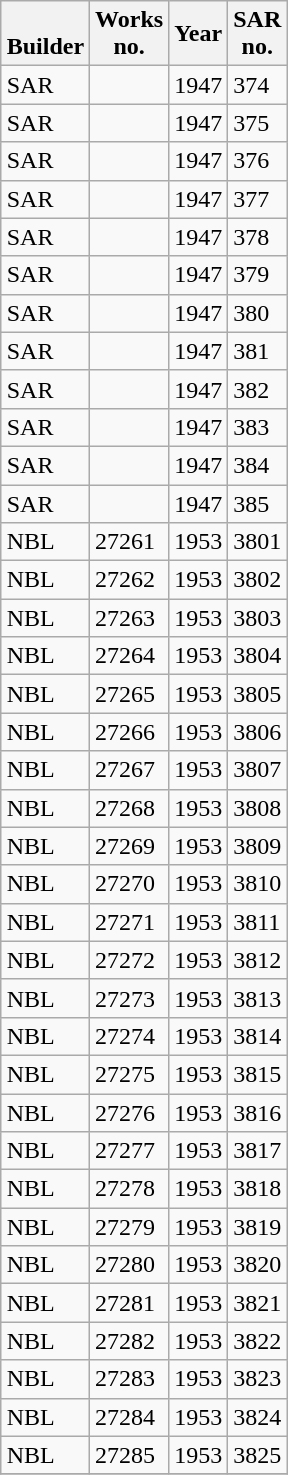<table class="wikitable collapsible collapsed sortable" style="margin:0.5em auto; font-size:100%;">
<tr>
<th><br>Builder</th>
<th>Works<br>no.</th>
<th>Year<br></th>
<th>SAR<br>no.</th>
</tr>
<tr>
<td>SAR</td>
<td></td>
<td>1947</td>
<td>374</td>
</tr>
<tr>
<td>SAR</td>
<td></td>
<td>1947</td>
<td>375</td>
</tr>
<tr>
<td>SAR</td>
<td></td>
<td>1947</td>
<td>376</td>
</tr>
<tr>
<td>SAR</td>
<td></td>
<td>1947</td>
<td>377</td>
</tr>
<tr>
<td>SAR</td>
<td></td>
<td>1947</td>
<td>378</td>
</tr>
<tr>
<td>SAR</td>
<td></td>
<td>1947</td>
<td>379</td>
</tr>
<tr>
<td>SAR</td>
<td></td>
<td>1947</td>
<td>380</td>
</tr>
<tr>
<td>SAR</td>
<td></td>
<td>1947</td>
<td>381</td>
</tr>
<tr>
<td>SAR</td>
<td></td>
<td>1947</td>
<td>382</td>
</tr>
<tr>
<td>SAR</td>
<td></td>
<td>1947</td>
<td>383</td>
</tr>
<tr>
<td>SAR</td>
<td></td>
<td>1947</td>
<td>384</td>
</tr>
<tr>
<td>SAR</td>
<td></td>
<td>1947</td>
<td>385</td>
</tr>
<tr>
<td>NBL</td>
<td>27261</td>
<td>1953</td>
<td>3801</td>
</tr>
<tr>
<td>NBL</td>
<td>27262</td>
<td>1953</td>
<td>3802</td>
</tr>
<tr>
<td>NBL</td>
<td>27263</td>
<td>1953</td>
<td>3803</td>
</tr>
<tr>
<td>NBL</td>
<td>27264</td>
<td>1953</td>
<td>3804</td>
</tr>
<tr>
<td>NBL</td>
<td>27265</td>
<td>1953</td>
<td>3805</td>
</tr>
<tr>
<td>NBL</td>
<td>27266</td>
<td>1953</td>
<td>3806</td>
</tr>
<tr>
<td>NBL</td>
<td>27267</td>
<td>1953</td>
<td>3807</td>
</tr>
<tr>
<td>NBL</td>
<td>27268</td>
<td>1953</td>
<td>3808</td>
</tr>
<tr>
<td>NBL</td>
<td>27269</td>
<td>1953</td>
<td>3809</td>
</tr>
<tr>
<td>NBL</td>
<td>27270</td>
<td>1953</td>
<td>3810</td>
</tr>
<tr>
<td>NBL</td>
<td>27271</td>
<td>1953</td>
<td>3811</td>
</tr>
<tr>
<td>NBL</td>
<td>27272</td>
<td>1953</td>
<td>3812</td>
</tr>
<tr>
<td>NBL</td>
<td>27273</td>
<td>1953</td>
<td>3813</td>
</tr>
<tr>
<td>NBL</td>
<td>27274</td>
<td>1953</td>
<td>3814</td>
</tr>
<tr>
<td>NBL</td>
<td>27275</td>
<td>1953</td>
<td>3815</td>
</tr>
<tr>
<td>NBL</td>
<td>27276</td>
<td>1953</td>
<td>3816</td>
</tr>
<tr>
<td>NBL</td>
<td>27277</td>
<td>1953</td>
<td>3817</td>
</tr>
<tr>
<td>NBL</td>
<td>27278</td>
<td>1953</td>
<td>3818</td>
</tr>
<tr>
<td>NBL</td>
<td>27279</td>
<td>1953</td>
<td>3819</td>
</tr>
<tr>
<td>NBL</td>
<td>27280</td>
<td>1953</td>
<td>3820</td>
</tr>
<tr>
<td>NBL</td>
<td>27281</td>
<td>1953</td>
<td>3821</td>
</tr>
<tr>
<td>NBL</td>
<td>27282</td>
<td>1953</td>
<td>3822</td>
</tr>
<tr>
<td>NBL</td>
<td>27283</td>
<td>1953</td>
<td>3823</td>
</tr>
<tr>
<td>NBL</td>
<td>27284</td>
<td>1953</td>
<td>3824</td>
</tr>
<tr>
<td>NBL</td>
<td>27285</td>
<td>1953</td>
<td>3825</td>
</tr>
<tr>
</tr>
</table>
